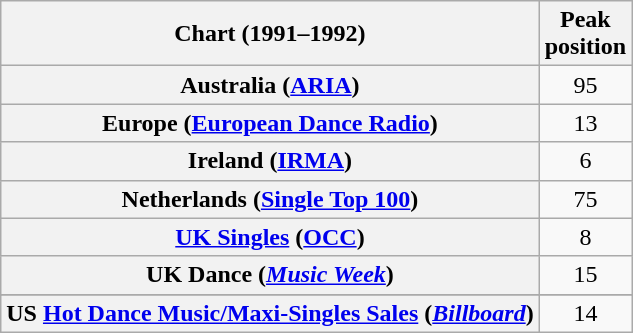<table class="wikitable sortable plainrowheaders" style="text-align:center">
<tr>
<th scope="col">Chart (1991–1992)</th>
<th scope="col">Peak<br>position</th>
</tr>
<tr>
<th scope="row">Australia (<a href='#'>ARIA</a>)</th>
<td>95</td>
</tr>
<tr>
<th scope="row">Europe (<a href='#'>European Dance Radio</a>)</th>
<td>13</td>
</tr>
<tr>
<th scope="row">Ireland (<a href='#'>IRMA</a>)</th>
<td>6</td>
</tr>
<tr>
<th scope="row">Netherlands (<a href='#'>Single Top 100</a>)</th>
<td>75</td>
</tr>
<tr>
<th scope="row"><a href='#'>UK Singles</a> (<a href='#'>OCC</a>)</th>
<td>8</td>
</tr>
<tr>
<th scope="row">UK Dance (<em><a href='#'>Music Week</a></em>)</th>
<td>15</td>
</tr>
<tr>
</tr>
<tr>
</tr>
<tr>
<th scope="row">US <a href='#'>Hot Dance Music/Maxi-Singles Sales</a> (<em><a href='#'>Billboard</a></em>)</th>
<td>14</td>
</tr>
</table>
